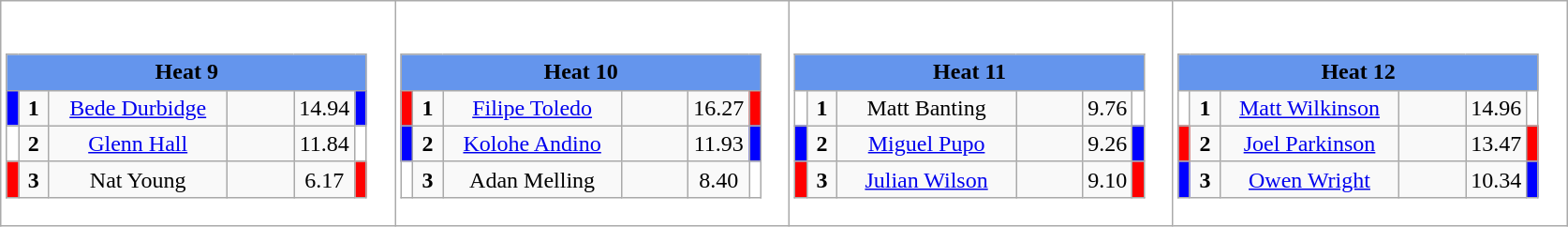<table class="wikitable" style="background:#fff;">
<tr>
<td><div><br><table class="wikitable">
<tr>
<td colspan="6"  style="text-align:center; background:#6495ed;"><strong>Heat 9</strong></td>
</tr>
<tr>
<td style="width:01px; background: #00f;"></td>
<td style="width:14px; text-align:center;"><strong>1</strong></td>
<td style="width:120px; text-align:center;"><a href='#'>Bede Durbidge</a></td>
<td style="width:40px; text-align:center;"></td>
<td style="width:20px; text-align:center;">14.94</td>
<td style="width:01px; background: #00f;"></td>
</tr>
<tr>
<td style="width:01px; background: #fff;"></td>
<td style="width:14px; text-align:center;"><strong>2</strong></td>
<td style="width:120px; text-align:center;"><a href='#'>Glenn Hall</a></td>
<td style="width:40px; text-align:center;"></td>
<td style="width:20px; text-align:center;">11.84</td>
<td style="width:01px; background: #fff;"></td>
</tr>
<tr>
<td style="width:01px; background: #f00;"></td>
<td style="width:14px; text-align:center;"><strong>3</strong></td>
<td style="width:120px; text-align:center;">Nat Young</td>
<td style="width:40px; text-align:center;"></td>
<td style="width:20px; text-align:center;">6.17</td>
<td style="width:01px; background: #f00;"></td>
</tr>
</table>
</div></td>
<td><div><br><table class="wikitable">
<tr>
<td colspan="6"  style="text-align:center; background:#6495ed;"><strong>Heat 10</strong></td>
</tr>
<tr>
<td style="width:01px; background: #f00;"></td>
<td style="width:14px; text-align:center;"><strong>1</strong></td>
<td style="width:120px; text-align:center;"><a href='#'>Filipe Toledo</a></td>
<td style="width:40px; text-align:center;"></td>
<td style="width:20px; text-align:center;">16.27</td>
<td style="width:01px; background: #f00;"></td>
</tr>
<tr>
<td style="width:01px; background: #00f;"></td>
<td style="width:14px; text-align:center;"><strong>2</strong></td>
<td style="width:120px; text-align:center;"><a href='#'>Kolohe Andino</a></td>
<td style="width:40px; text-align:center;"></td>
<td style="width:20px; text-align:center;">11.93</td>
<td style="width:01px; background: #00f;"></td>
</tr>
<tr>
<td style="width:01px; background: #fff;"></td>
<td style="width:14px; text-align:center;"><strong>3</strong></td>
<td style="width:120px; text-align:center;">Adan Melling</td>
<td style="width:40px; text-align:center;"></td>
<td style="width:20px; text-align:center;">8.40</td>
<td style="width:01px; background: #fff;"></td>
</tr>
</table>
</div></td>
<td><div><br><table class="wikitable">
<tr>
<td colspan="6"  style="text-align:center; background:#6495ed;"><strong>Heat 11</strong></td>
</tr>
<tr>
<td style="width:01px; background: #fff;"></td>
<td style="width:14px; text-align:center;"><strong>1</strong></td>
<td style="width:120px; text-align:center;">Matt Banting</td>
<td style="width:40px; text-align:center;"></td>
<td style="width:20px; text-align:center;">9.76</td>
<td style="width:01px; background: #fff;"></td>
</tr>
<tr>
<td style="width:01px; background: #00f;"></td>
<td style="width:14px; text-align:center;"><strong>2</strong></td>
<td style="width:120px; text-align:center;"><a href='#'>Miguel Pupo</a></td>
<td style="width:40px; text-align:center;"></td>
<td style="width:20px; text-align:center;">9.26</td>
<td style="width:01px; background: #00f;"></td>
</tr>
<tr>
<td style="width:01px; background: #f00;"></td>
<td style="width:14px; text-align:center;"><strong>3</strong></td>
<td style="width:120px; text-align:center;"><a href='#'>Julian Wilson</a></td>
<td style="width:40px; text-align:center;"></td>
<td style="width:20px; text-align:center;">9.10</td>
<td style="width:01px; background: #f00;"></td>
</tr>
</table>
</div></td>
<td><div><br><table class="wikitable">
<tr>
<td colspan="6"  style="text-align:center; background:#6495ed;"><strong>Heat 12</strong></td>
</tr>
<tr>
<td style="width:01px; background: #fff;"></td>
<td style="width:14px; text-align:center;"><strong>1</strong></td>
<td style="width:120px; text-align:center;"><a href='#'>Matt Wilkinson</a></td>
<td style="width:40px; text-align:center;"></td>
<td style="width:20px; text-align:center;">14.96</td>
<td style="width:01px; background: #fff;"></td>
</tr>
<tr>
<td style="width:01px; background: #f00;"></td>
<td style="width:14px; text-align:center;"><strong>2</strong></td>
<td style="width:120px; text-align:center;"><a href='#'>Joel Parkinson</a></td>
<td style="width:40px; text-align:center;"></td>
<td style="width:20px; text-align:center;">13.47</td>
<td style="width:01px; background: #f00;"></td>
</tr>
<tr>
<td style="width:01px; background: #00f;"></td>
<td style="width:14px; text-align:center;"><strong>3</strong></td>
<td style="width:120px; text-align:center;"><a href='#'>Owen Wright</a></td>
<td style="width:40px; text-align:center;"></td>
<td style="width:20px; text-align:center;">10.34</td>
<td style="width:01px; background: #00f;"></td>
</tr>
</table>
</div></td>
</tr>
</table>
